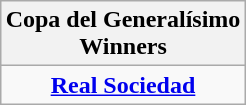<table class="wikitable" style="text-align: center; margin: 0 auto;">
<tr>
<th>Copa del Generalísimo<br>Winners</th>
</tr>
<tr>
<td><strong><a href='#'>Real Sociedad</a></strong></td>
</tr>
</table>
